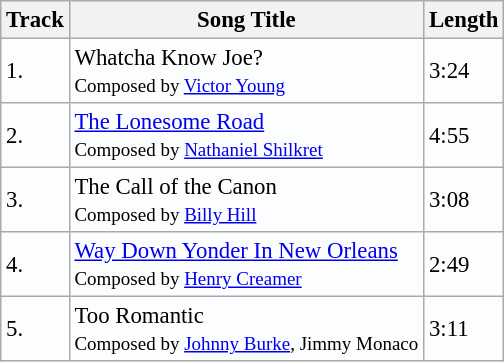<table class="wikitable" style="background:#fcfdff; font-size:95%;">
<tr>
<th>Track</th>
<th>Song Title</th>
<th>Length</th>
</tr>
<tr>
<td>1.</td>
<td>Whatcha Know Joe?<br><small>Composed by <a href='#'>Victor Young</a></small></td>
<td>3:24</td>
</tr>
<tr>
<td>2.</td>
<td><a href='#'>The Lonesome Road</a><br><small>Composed by <a href='#'>Nathaniel Shilkret</a></small></td>
<td>4:55</td>
</tr>
<tr>
<td>3.</td>
<td>The Call of the Canon<br><small>Composed by <a href='#'>Billy Hill</a></small></td>
<td>3:08</td>
</tr>
<tr>
<td>4.</td>
<td><a href='#'>Way Down Yonder In New Orleans</a><br><small>Composed by <a href='#'>Henry Creamer</a></small></td>
<td>2:49</td>
</tr>
<tr>
<td>5.</td>
<td>Too Romantic<br><small>Composed by <a href='#'>Johnny Burke</a>, Jimmy Monaco</small></td>
<td>3:11</td>
</tr>
</table>
